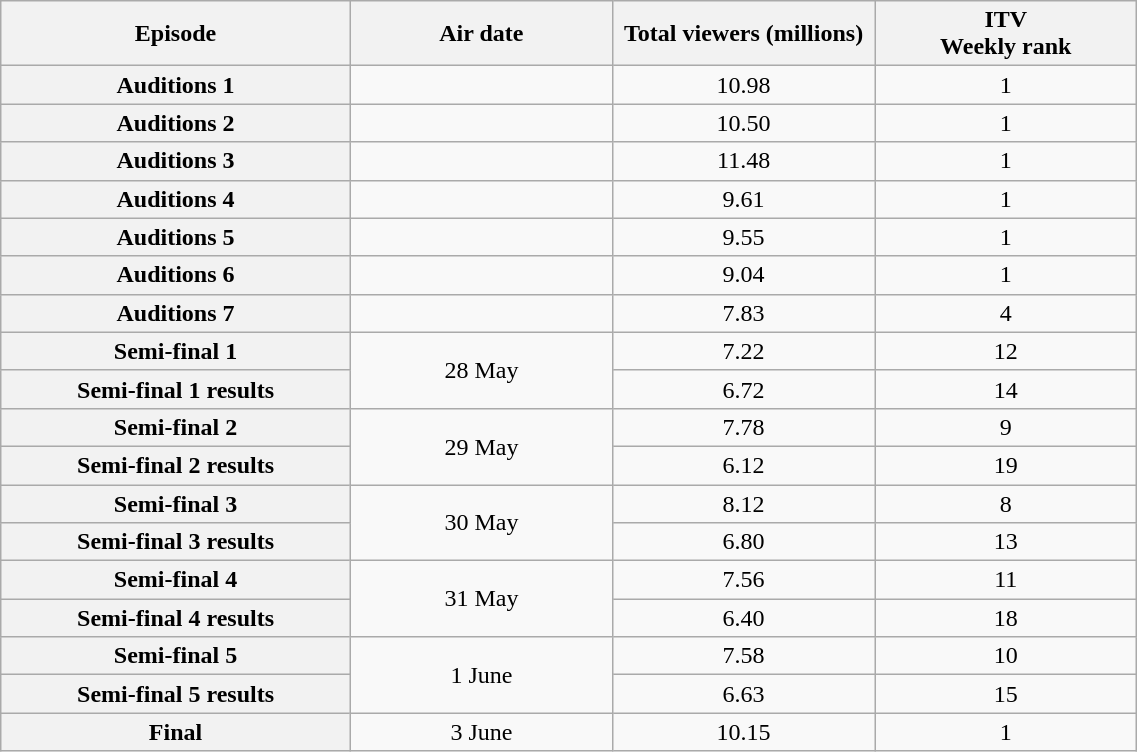<table class="wikitable sortable" style="text-align:center; width:60%;">
<tr>
<th scope="col" style="width:16%">Episode</th>
<th scope="col" style="width:12%">Air date </th>
<th scope="col" style="width:12%">Total viewers (millions) </th>
<th scope="col" style="width:12%">ITV<br>Weekly rank </th>
</tr>
<tr>
<th scope="row">Auditions 1</th>
<td></td>
<td>10.98</td>
<td>1</td>
</tr>
<tr>
<th scope="row">Auditions 2</th>
<td></td>
<td>10.50</td>
<td>1</td>
</tr>
<tr>
<th scope="row">Auditions 3</th>
<td></td>
<td>11.48</td>
<td>1</td>
</tr>
<tr>
<th scope="row">Auditions 4</th>
<td></td>
<td>9.61</td>
<td>1</td>
</tr>
<tr>
<th scope="row">Auditions 5</th>
<td></td>
<td>9.55</td>
<td>1</td>
</tr>
<tr>
<th scope="row">Auditions 6</th>
<td></td>
<td>9.04</td>
<td>1</td>
</tr>
<tr>
<th scope="row">Auditions 7</th>
<td></td>
<td>7.83</td>
<td>4</td>
</tr>
<tr>
<th scope="row">Semi-final 1</th>
<td rowspan="2">28 May</td>
<td>7.22</td>
<td>12</td>
</tr>
<tr>
<th scope="row">Semi-final 1 results</th>
<td>6.72</td>
<td>14</td>
</tr>
<tr>
<th scope="row">Semi-final 2</th>
<td rowspan="2">29 May</td>
<td>7.78</td>
<td>9</td>
</tr>
<tr>
<th scope="row">Semi-final 2 results</th>
<td>6.12</td>
<td>19</td>
</tr>
<tr>
<th scope="row">Semi-final 3</th>
<td rowspan="2">30 May</td>
<td>8.12</td>
<td>8</td>
</tr>
<tr>
<th scope="row">Semi-final 3 results</th>
<td>6.80</td>
<td>13</td>
</tr>
<tr>
<th scope="row">Semi-final 4</th>
<td rowspan="2">31 May</td>
<td>7.56</td>
<td>11</td>
</tr>
<tr>
<th scope="row">Semi-final 4 results</th>
<td>6.40</td>
<td>18</td>
</tr>
<tr>
<th scope="row">Semi-final 5</th>
<td rowspan="2">1 June</td>
<td>7.58</td>
<td>10</td>
</tr>
<tr>
<th scope="row">Semi-final 5 results</th>
<td>6.63</td>
<td>15</td>
</tr>
<tr>
<th scope="row">Final</th>
<td>3 June</td>
<td>10.15</td>
<td>1</td>
</tr>
</table>
